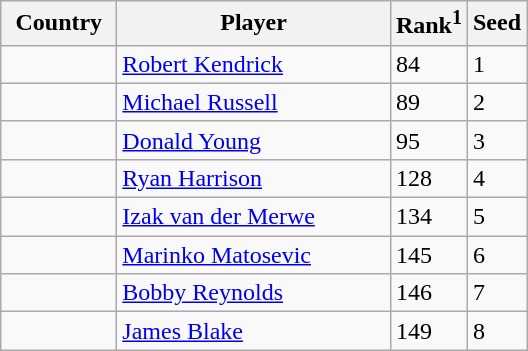<table class="sortable wikitable">
<tr>
<th width="70">Country</th>
<th width="175">Player</th>
<th>Rank<sup>1</sup></th>
<th>Seed</th>
</tr>
<tr>
<td></td>
<td><a href='#'>Robert Kendrick</a></td>
<td>84</td>
<td>1</td>
</tr>
<tr>
<td></td>
<td><a href='#'>Michael Russell</a></td>
<td>89</td>
<td>2</td>
</tr>
<tr>
<td></td>
<td><a href='#'>Donald Young</a></td>
<td>95</td>
<td>3</td>
</tr>
<tr>
<td></td>
<td><a href='#'>Ryan Harrison</a></td>
<td>128</td>
<td>4</td>
</tr>
<tr>
<td></td>
<td><a href='#'>Izak van der Merwe</a></td>
<td>134</td>
<td>5</td>
</tr>
<tr>
<td></td>
<td><a href='#'>Marinko Matosevic</a></td>
<td>145</td>
<td>6</td>
</tr>
<tr>
<td></td>
<td><a href='#'>Bobby Reynolds</a></td>
<td>146</td>
<td>7</td>
</tr>
<tr>
<td></td>
<td><a href='#'>James Blake</a></td>
<td>149</td>
<td>8</td>
</tr>
</table>
